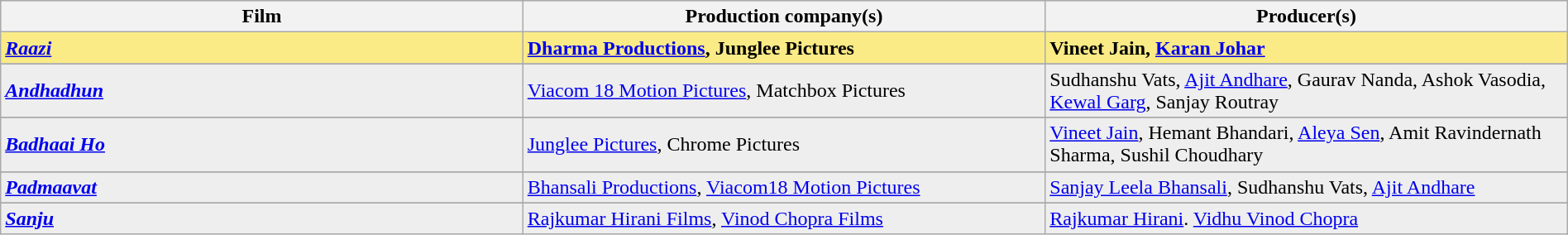<table class="wikitable" border="1" width="100%">
<tr style="background:#bebe">
<th width="33%">Film</th>
<th width="33%">Production company(s)</th>
<th width="33%">Producer(s)</th>
</tr>
<tr style="background:#FAEB86">
<td><strong><em><a href='#'>Raazi</a></em></strong></td>
<td><strong><a href='#'>Dharma Productions</a>, Junglee Pictures </strong></td>
<td><strong> Vineet Jain, <a href='#'>Karan Johar</a> </strong></td>
</tr>
<tr>
</tr>
<tr style="background:#EEEEEE">
<td><strong><em><a href='#'>Andhadhun</a></em></strong></td>
<td><a href='#'>Viacom 18 Motion Pictures</a>, Matchbox Pictures</td>
<td>Sudhanshu Vats, <a href='#'>Ajit Andhare</a>, Gaurav Nanda, Ashok Vasodia, <a href='#'>Kewal Garg</a>, Sanjay Routray</td>
</tr>
<tr>
</tr>
<tr style="background:#EEEEEE">
<td><strong><em><a href='#'>Badhaai Ho</a></em></strong></td>
<td><a href='#'>Junglee Pictures</a>, Chrome Pictures</td>
<td><a href='#'>Vineet Jain</a>, Hemant Bhandari, <a href='#'>Aleya Sen</a>, Amit Ravindernath Sharma, Sushil Choudhary</td>
</tr>
<tr>
</tr>
<tr style="background:#EEEEEE">
<td><strong><em><a href='#'>Padmaavat</a></em></strong></td>
<td><a href='#'>Bhansali Productions</a>, <a href='#'>Viacom18 Motion Pictures</a></td>
<td><a href='#'>Sanjay Leela Bhansali</a>, Sudhanshu Vats, <a href='#'>Ajit Andhare</a></td>
</tr>
<tr>
</tr>
<tr style="background:#EEEEEE">
<td><strong><em><a href='#'>Sanju</a></em></strong></td>
<td><a href='#'>Rajkumar Hirani Films</a>, <a href='#'>Vinod Chopra Films</a></td>
<td><a href='#'>Rajkumar Hirani</a>. <a href='#'>Vidhu Vinod Chopra</a></td>
</tr>
</table>
